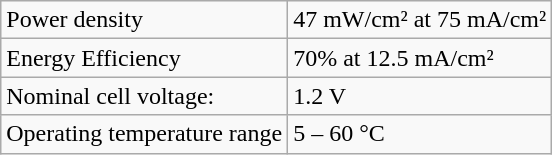<table class="wikitable">
<tr>
<td>Power  density</td>
<td>47 mW/cm² at 75 mA/cm² </td>
</tr>
<tr>
<td>Energy  Efficiency</td>
<td>70%  at 12.5 mA/cm² </td>
</tr>
<tr>
<td>Nominal  cell voltage:</td>
<td>1.2  V </td>
</tr>
<tr>
<td>Operating  temperature range</td>
<td>5  – 60 °C</td>
</tr>
</table>
